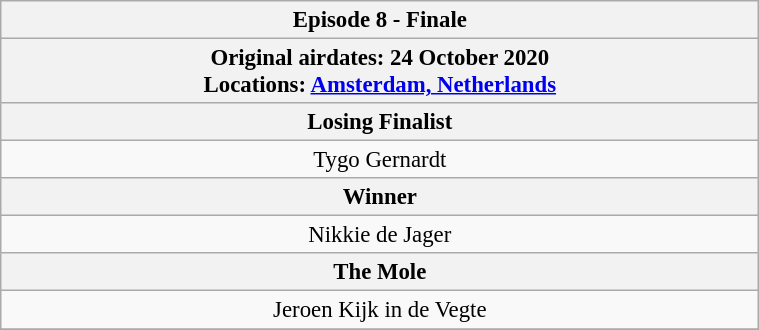<table class="wikitable" align="right" style="font-size: 95%; margin: 10px; width:40%">
<tr>
<th colspan=3>Episode 8 - Finale</th>
</tr>
<tr>
<th colspan=3>Original airdates: 24 October 2020<br>Locations: <a href='#'>Amsterdam, Netherlands</a></th>
</tr>
<tr>
<th colspan=3>Losing Finalist</th>
</tr>
<tr>
<td colspan=3 align="center">Tygo Gernardt</td>
</tr>
<tr>
<th colspan=3>Winner</th>
</tr>
<tr>
<td colspan=3 align="center">Nikkie de Jager</td>
</tr>
<tr>
<th colspan=3>The Mole</th>
</tr>
<tr>
<td colspan=3 align="center">Jeroen Kijk in de Vegte</td>
</tr>
<tr>
</tr>
</table>
